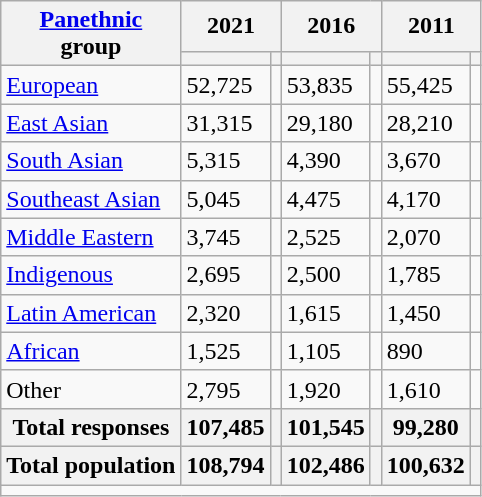<table class="wikitable collapsible sortable">
<tr>
<th rowspan="2"><a href='#'>Panethnic</a><br>group</th>
<th colspan="2">2021</th>
<th colspan="2">2016</th>
<th colspan="2">2011</th>
</tr>
<tr>
<th><a href='#'></a></th>
<th></th>
<th></th>
<th></th>
<th></th>
<th></th>
</tr>
<tr>
<td><a href='#'>European</a></td>
<td>52,725</td>
<td></td>
<td>53,835</td>
<td></td>
<td>55,425</td>
<td></td>
</tr>
<tr>
<td><a href='#'>East Asian</a></td>
<td>31,315</td>
<td></td>
<td>29,180</td>
<td></td>
<td>28,210</td>
<td></td>
</tr>
<tr>
<td><a href='#'>South Asian</a></td>
<td>5,315</td>
<td></td>
<td>4,390</td>
<td></td>
<td>3,670</td>
<td></td>
</tr>
<tr>
<td><a href='#'>Southeast Asian</a></td>
<td>5,045</td>
<td></td>
<td>4,475</td>
<td></td>
<td>4,170</td>
<td></td>
</tr>
<tr>
<td><a href='#'>Middle Eastern</a></td>
<td>3,745</td>
<td></td>
<td>2,525</td>
<td></td>
<td>2,070</td>
<td></td>
</tr>
<tr>
<td><a href='#'>Indigenous</a></td>
<td>2,695</td>
<td></td>
<td>2,500</td>
<td></td>
<td>1,785</td>
<td></td>
</tr>
<tr>
<td><a href='#'>Latin American</a></td>
<td>2,320</td>
<td></td>
<td>1,615</td>
<td></td>
<td>1,450</td>
<td></td>
</tr>
<tr>
<td><a href='#'>African</a></td>
<td>1,525</td>
<td></td>
<td>1,105</td>
<td></td>
<td>890</td>
<td></td>
</tr>
<tr>
<td>Other</td>
<td>2,795</td>
<td></td>
<td>1,920</td>
<td></td>
<td>1,610</td>
<td></td>
</tr>
<tr>
<th>Total responses</th>
<th>107,485</th>
<th></th>
<th>101,545</th>
<th></th>
<th>99,280</th>
<th></th>
</tr>
<tr>
<th>Total population</th>
<th>108,794</th>
<th></th>
<th>102,486</th>
<th></th>
<th>100,632</th>
<th></th>
</tr>
<tr class="sortbottom">
<td colspan="15"></td>
</tr>
</table>
